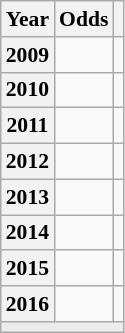<table class="wikitable floatleft sortable" style="text-align:center; margin: 0.5em 1.4em 1.3em 0; font-size:90%;">
<tr>
<th>Year</th>
<th>Odds</th>
<th scope="col" class="unsortable"></th>
</tr>
<tr>
<th>2009</th>
<td></td>
<td></td>
</tr>
<tr>
<th>2010</th>
<td></td>
<td></td>
</tr>
<tr>
<th>2011</th>
<td></td>
<td></td>
</tr>
<tr>
<th>2012</th>
<td></td>
<td></td>
</tr>
<tr>
<th>2013</th>
<td></td>
<td></td>
</tr>
<tr>
<th>2014</th>
<td></td>
<td></td>
</tr>
<tr>
<th>2015</th>
<td></td>
<td></td>
</tr>
<tr>
<th>2016</th>
<td></td>
<td></td>
</tr>
<tr class="sortbottom">
<td colspan="3" style="background: #ececec;"></td>
</tr>
</table>
